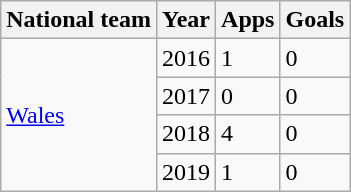<table class="wikitable">
<tr>
<th>National team</th>
<th>Year</th>
<th>Apps</th>
<th>Goals</th>
</tr>
<tr>
<td rowspan="4"><a href='#'>Wales</a></td>
<td>2016</td>
<td>1</td>
<td>0</td>
</tr>
<tr>
<td>2017</td>
<td>0</td>
<td>0</td>
</tr>
<tr>
<td>2018</td>
<td>4</td>
<td>0</td>
</tr>
<tr>
<td>2019</td>
<td>1</td>
<td>0</td>
</tr>
</table>
